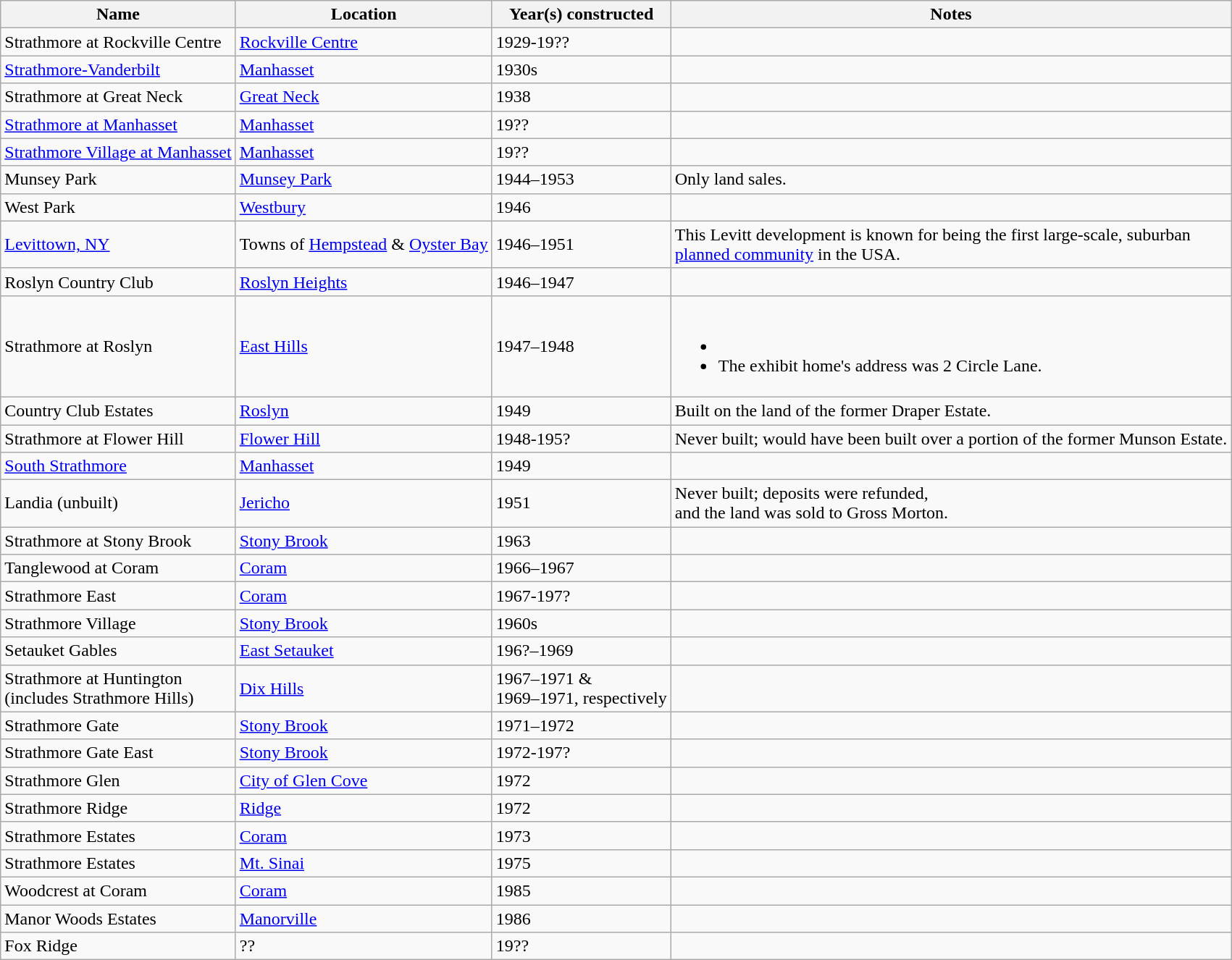<table class="wikitable">
<tr>
<th>Name</th>
<th>Location</th>
<th>Year(s) constructed</th>
<th>Notes</th>
</tr>
<tr>
<td>Strathmore at Rockville Centre</td>
<td><a href='#'>Rockville Centre</a></td>
<td>1929-19??</td>
<td></td>
</tr>
<tr>
<td><a href='#'>Strathmore-Vanderbilt</a></td>
<td><a href='#'>Manhasset</a></td>
<td>1930s</td>
<td></td>
</tr>
<tr>
<td>Strathmore at Great Neck</td>
<td><a href='#'>Great Neck</a></td>
<td>1938</td>
<td></td>
</tr>
<tr>
<td><a href='#'>Strathmore at Manhasset</a></td>
<td><a href='#'>Manhasset</a></td>
<td>19??</td>
<td></td>
</tr>
<tr>
<td><a href='#'>Strathmore Village at Manhasset</a></td>
<td><a href='#'>Manhasset</a></td>
<td>19??</td>
<td></td>
</tr>
<tr>
<td>Munsey Park</td>
<td><a href='#'>Munsey Park</a></td>
<td>1944–1953</td>
<td>Only land sales.</td>
</tr>
<tr>
<td>West Park</td>
<td><a href='#'>Westbury</a></td>
<td>1946</td>
<td></td>
</tr>
<tr>
<td><a href='#'>Levittown, NY</a></td>
<td>Towns of <a href='#'>Hempstead</a> & <a href='#'>Oyster Bay</a></td>
<td>1946–1951</td>
<td>This Levitt development is known for being the first large-scale, suburban<br><a href='#'>planned community</a> in the USA.</td>
</tr>
<tr>
<td>Roslyn Country Club</td>
<td><a href='#'>Roslyn Heights</a></td>
<td>1946–1947</td>
<td></td>
</tr>
<tr>
<td>Strathmore at Roslyn</td>
<td><a href='#'>East Hills</a></td>
<td>1947–1948</td>
<td><br><ul><li></li><li>The exhibit home's address was 2 Circle Lane.</li></ul></td>
</tr>
<tr>
<td>Country Club Estates</td>
<td><a href='#'>Roslyn</a></td>
<td>1949</td>
<td>Built on the land of the former Draper Estate.</td>
</tr>
<tr>
<td>Strathmore at Flower Hill</td>
<td><a href='#'>Flower Hill</a></td>
<td>1948-195?</td>
<td>Never built; would have been built over a portion of the former Munson Estate.</td>
</tr>
<tr>
<td><a href='#'>South Strathmore</a></td>
<td><a href='#'>Manhasset</a></td>
<td>1949</td>
<td></td>
</tr>
<tr>
<td>Landia (unbuilt)</td>
<td><a href='#'>Jericho</a></td>
<td>1951</td>
<td>Never built; deposits were refunded,<br>and the land was sold to Gross Morton.</td>
</tr>
<tr>
<td>Strathmore at Stony Brook</td>
<td><a href='#'>Stony Brook</a></td>
<td>1963</td>
<td></td>
</tr>
<tr>
<td>Tanglewood at Coram</td>
<td><a href='#'>Coram</a></td>
<td>1966–1967</td>
<td></td>
</tr>
<tr>
<td>Strathmore East</td>
<td><a href='#'>Coram</a></td>
<td>1967-197?</td>
<td></td>
</tr>
<tr>
<td>Strathmore Village</td>
<td><a href='#'>Stony Brook</a></td>
<td>1960s</td>
<td></td>
</tr>
<tr>
<td>Setauket Gables</td>
<td><a href='#'>East Setauket</a></td>
<td>196?–1969</td>
<td></td>
</tr>
<tr>
<td>Strathmore at Huntington<br>(includes Strathmore Hills)</td>
<td><a href='#'>Dix Hills</a></td>
<td>1967–1971 &<br>1969–1971, respectively</td>
<td></td>
</tr>
<tr>
<td>Strathmore Gate</td>
<td><a href='#'>Stony Brook</a></td>
<td>1971–1972</td>
<td></td>
</tr>
<tr>
<td>Strathmore Gate East</td>
<td><a href='#'>Stony Brook</a></td>
<td>1972-197?</td>
<td></td>
</tr>
<tr>
<td>Strathmore Glen</td>
<td><a href='#'>City of Glen Cove</a></td>
<td>1972</td>
<td></td>
</tr>
<tr>
<td>Strathmore Ridge</td>
<td><a href='#'>Ridge</a></td>
<td>1972</td>
<td></td>
</tr>
<tr>
<td>Strathmore Estates</td>
<td><a href='#'>Coram</a></td>
<td>1973</td>
<td></td>
</tr>
<tr>
<td>Strathmore Estates</td>
<td><a href='#'>Mt. Sinai</a></td>
<td>1975</td>
<td></td>
</tr>
<tr>
<td>Woodcrest at Coram</td>
<td><a href='#'>Coram</a></td>
<td>1985</td>
<td></td>
</tr>
<tr>
<td>Manor Woods Estates</td>
<td><a href='#'>Manorville</a></td>
<td>1986</td>
<td></td>
</tr>
<tr>
<td>Fox Ridge</td>
<td>??</td>
<td>19??</td>
<td></td>
</tr>
</table>
